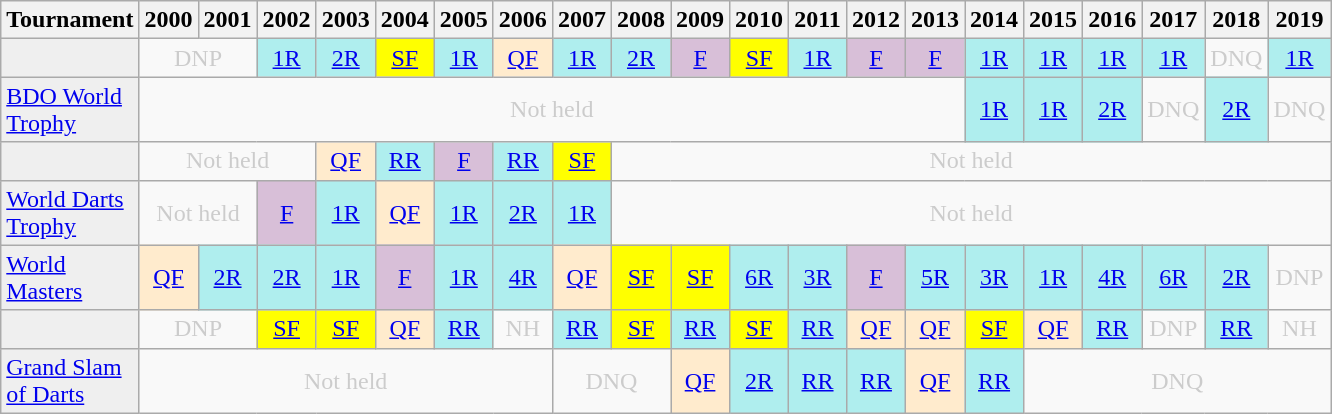<table class="wikitable" style="width:60%; margin:0">
<tr>
<th>Tournament</th>
<th>2000</th>
<th>2001</th>
<th>2002</th>
<th>2003</th>
<th>2004</th>
<th>2005</th>
<th>2006</th>
<th>2007</th>
<th>2008</th>
<th>2009</th>
<th>2010</th>
<th>2011</th>
<th>2012</th>
<th>2013</th>
<th>2014</th>
<th>2015</th>
<th>2016</th>
<th>2017</th>
<th>2018</th>
<th>2019</th>
</tr>
<tr>
<td style="background:#efefef;"></td>
<td colspan="2" style="text-align:center; color:#ccc;">DNP</td>
<td style="text-align:center; background:#afeeee;"><a href='#'>1R</a></td>
<td style="text-align:center; background:#afeeee;"><a href='#'>2R</a></td>
<td style="text-align:center; background:yellow;"><a href='#'>SF</a></td>
<td style="text-align:center; background:#afeeee;"><a href='#'>1R</a></td>
<td style="text-align:center; background:#ffebcd;"><a href='#'>QF</a></td>
<td style="text-align:center; background:#afeeee;"><a href='#'>1R</a></td>
<td style="text-align:center; background:#afeeee;"><a href='#'>2R</a></td>
<td style="text-align:center; background:thistle;"><a href='#'>F</a></td>
<td style="text-align:center; background:yellow;"><a href='#'>SF</a></td>
<td style="text-align:center; background:#afeeee;"><a href='#'>1R</a></td>
<td style="text-align:center; background:thistle;"><a href='#'>F</a></td>
<td style="text-align:center; background:thistle;"><a href='#'>F</a></td>
<td style="text-align:center; background:#afeeee;"><a href='#'>1R</a></td>
<td style="text-align:center; background:#afeeee;"><a href='#'>1R</a></td>
<td style="text-align:center; background:#afeeee;"><a href='#'>1R</a></td>
<td style="text-align:center; background:#afeeee;"><a href='#'>1R</a></td>
<td style="text-align:center; color:#ccc;">DNQ</td>
<td style="text-align:center; background:#afeeee;"><a href='#'>1R</a></td>
</tr>
<tr>
<td style="background:#efefef;"><a href='#'>BDO World Trophy</a></td>
<td colspan="14" style="text-align:center; color:#ccc;">Not held</td>
<td style="text-align:center; background:#afeeee;"><a href='#'>1R</a></td>
<td style="text-align:center; background:#afeeee;"><a href='#'>1R</a></td>
<td style="text-align:center; background:#afeeee;"><a href='#'>2R</a></td>
<td style="text-align:center; color:#ccc;">DNQ</td>
<td style="text-align:center; background:#afeeee;"><a href='#'>2R</a></td>
<td style="text-align:center; color:#ccc;">DNQ</td>
</tr>
<tr>
<td style="background:#efefef;"></td>
<td colspan="3" style="text-align:center; color:#ccc;">Not held</td>
<td style="text-align:center; background:#ffebcd;"><a href='#'>QF</a></td>
<td style="text-align:center; background:#afeeee;"><a href='#'>RR</a></td>
<td style="text-align:center; background:thistle;"><a href='#'>F</a></td>
<td style="text-align:center; background:#afeeee;"><a href='#'>RR</a></td>
<td style="text-align:center; background:yellow;"><a href='#'>SF</a></td>
<td colspan="12" style="text-align:center; color:#ccc;">Not held</td>
</tr>
<tr>
<td style="background:#efefef;"><a href='#'>World Darts Trophy</a></td>
<td colspan="2" style="text-align:center; color:#ccc;">Not held</td>
<td style="text-align:center; background:thistle;"><a href='#'>F</a></td>
<td style="text-align:center; background:#afeeee;"><a href='#'>1R</a></td>
<td style="text-align:center; background:#ffebcd;"><a href='#'>QF</a></td>
<td style="text-align:center; background:#afeeee;"><a href='#'>1R</a></td>
<td style="text-align:center; background:#afeeee;"><a href='#'>2R</a></td>
<td style="text-align:center; background:#afeeee;"><a href='#'>1R</a></td>
<td colspan="12" style="text-align:center; color:#ccc;">Not held</td>
</tr>
<tr>
<td style="background:#efefef;"><a href='#'>World Masters</a></td>
<td style="text-align:center; background:#ffebcd;"><a href='#'>QF</a></td>
<td style="text-align:center; background:#afeeee;"><a href='#'>2R</a></td>
<td style="text-align:center; background:#afeeee;"><a href='#'>2R</a></td>
<td style="text-align:center; background:#afeeee;"><a href='#'>1R</a></td>
<td style="text-align:center; background:thistle;"><a href='#'>F</a></td>
<td style="text-align:center; background:#afeeee;"><a href='#'>1R</a></td>
<td style="text-align:center; background:#afeeee;"><a href='#'>4R</a></td>
<td style="text-align:center; background:#ffebcd;"><a href='#'>QF</a></td>
<td style="text-align:center; background:yellow;"><a href='#'>SF</a></td>
<td style="text-align:center; background:yellow;"><a href='#'>SF</a></td>
<td style="text-align:center; background:#afeeee;"><a href='#'>6R</a></td>
<td style="text-align:center; background:#afeeee;"><a href='#'>3R</a></td>
<td style="text-align:center; background:thistle;"><a href='#'>F</a></td>
<td style="text-align:center; background:#afeeee;"><a href='#'>5R</a></td>
<td style="text-align:center; background:#afeeee;"><a href='#'>3R</a></td>
<td style="text-align:center; background:#afeeee;"><a href='#'>1R</a></td>
<td style="text-align:center; background:#afeeee;"><a href='#'>4R</a></td>
<td style="text-align:center; background:#afeeee;"><a href='#'>6R</a></td>
<td style="text-align:center; background:#afeeee;"><a href='#'>2R</a></td>
<td style="text-align:center; color:#ccc;">DNP</td>
</tr>
<tr>
<td style="background:#efefef;"></td>
<td colspan="2" style="text-align:center; color:#ccc;">DNP</td>
<td style="text-align:center; background:yellow;"><a href='#'>SF</a></td>
<td style="text-align:center; background:yellow;"><a href='#'>SF</a></td>
<td style="text-align:center; background:#ffebcd;"><a href='#'>QF</a></td>
<td style="text-align:center; background:#afeeee;"><a href='#'>RR</a></td>
<td style="text-align:center; color:#ccc;">NH</td>
<td style="text-align:center; background:#afeeee;"><a href='#'>RR</a></td>
<td style="text-align:center; background:yellow;"><a href='#'>SF</a></td>
<td style="text-align:center; background:#afeeee;"><a href='#'>RR</a></td>
<td style="text-align:center; background:yellow;"><a href='#'>SF</a></td>
<td style="text-align:center; background:#afeeee;"><a href='#'>RR</a></td>
<td style="text-align:center; background:#ffebcd;"><a href='#'>QF</a></td>
<td style="text-align:center; background:#ffebcd;"><a href='#'>QF</a></td>
<td style="text-align:center; background:yellow;"><a href='#'>SF</a></td>
<td style="text-align:center; background:#ffebcd;"><a href='#'>QF</a></td>
<td style="text-align:center; background:#afeeee;"><a href='#'>RR</a></td>
<td style="text-align:center; color:#ccc;">DNP</td>
<td style="text-align:center; background:#afeeee;"><a href='#'>RR</a></td>
<td style="text-align:center; color:#ccc;">NH</td>
</tr>
<tr>
<td style="background:#efefef;"><a href='#'>Grand Slam of Darts</a></td>
<td colspan="7" style="text-align:center; color:#ccc;">Not held</td>
<td colspan="2" style="text-align:center; color:#ccc;">DNQ</td>
<td style="text-align:center; background:#ffebcd;"><a href='#'>QF</a></td>
<td style="text-align:center; background:#afeeee;"><a href='#'>2R</a></td>
<td style="text-align:center; background:#afeeee;"><a href='#'>RR</a></td>
<td style="text-align:center; background:#afeeee;"><a href='#'>RR</a></td>
<td style="text-align:center; background:#ffebcd;"><a href='#'>QF</a></td>
<td style="text-align:center; background:#afeeee;"><a href='#'>RR</a></td>
<td colspan="5" style="text-align:center; color:#ccc;">DNQ</td>
</tr>
</table>
